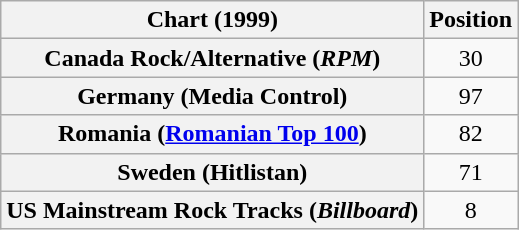<table class="wikitable sortable plainrowheaders" style="text-align:center">
<tr>
<th>Chart (1999)</th>
<th>Position</th>
</tr>
<tr>
<th scope="row">Canada Rock/Alternative (<em>RPM</em>)</th>
<td>30</td>
</tr>
<tr>
<th scope="row">Germany (Media Control)</th>
<td>97</td>
</tr>
<tr>
<th scope="row">Romania (<a href='#'>Romanian Top 100</a>)</th>
<td>82</td>
</tr>
<tr>
<th scope="row">Sweden (Hitlistan)</th>
<td>71</td>
</tr>
<tr>
<th scope="row">US Mainstream Rock Tracks (<em>Billboard</em>)</th>
<td>8</td>
</tr>
</table>
